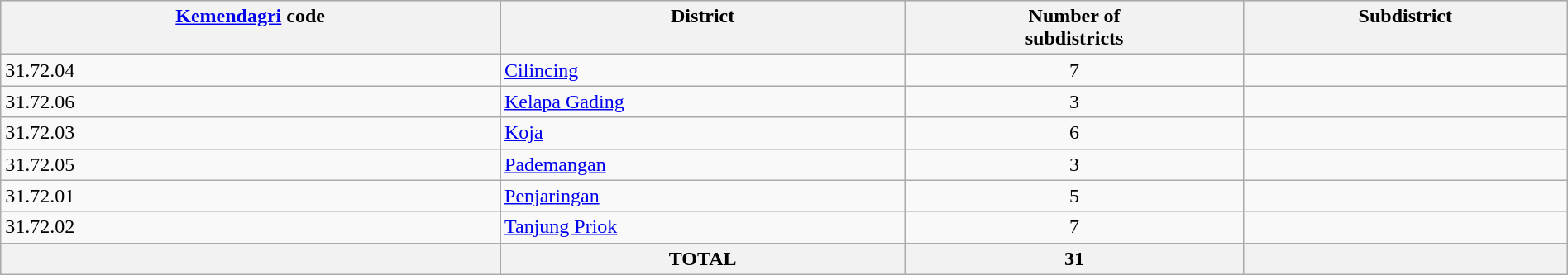<table class="wikitable sortable" width="100%">
<tr valign="top" style="background-color: #ccc;">
<th><a href='#'>Kemendagri</a> code</th>
<th>District</th>
<th>Number of<br>subdistricts</th>
<th>Subdistrict</th>
</tr>
<tr valign="top">
<td>31.72.04</td>
<td><a href='#'>Cilincing</a></td>
<td align="center">7</td>
<td><br></td>
</tr>
<tr valign="top">
<td>31.72.06</td>
<td><a href='#'>Kelapa Gading</a></td>
<td align="center">3</td>
<td></td>
</tr>
<tr valign="top">
<td>31.72.03</td>
<td><a href='#'>Koja</a></td>
<td align="center">6</td>
<td></td>
</tr>
<tr valign="top">
<td>31.72.05</td>
<td><a href='#'>Pademangan</a></td>
<td align="center">3</td>
<td></td>
</tr>
<tr valign="top">
<td>31.72.01</td>
<td><a href='#'>Penjaringan</a></td>
<td align="center">5</td>
<td></td>
</tr>
<tr valign="top">
<td>31.72.02</td>
<td><a href='#'>Tanjung Priok</a></td>
<td align="center">7</td>
<td></td>
</tr>
<tr valign="top" style="background-color: #ccc;">
<th></th>
<th>TOTAL</th>
<th>31</th>
<th></th>
</tr>
</table>
